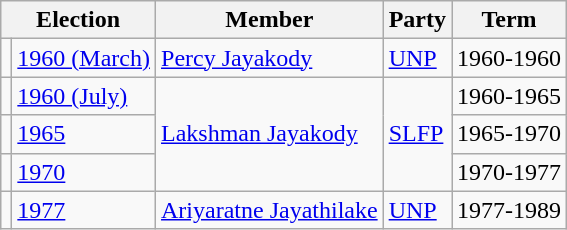<table class="wikitable">
<tr>
<th colspan="2">Election</th>
<th>Member</th>
<th>Party</th>
<th>Term</th>
</tr>
<tr>
<td style="background-color: "></td>
<td><a href='#'>1960 (March)</a></td>
<td><a href='#'>Percy Jayakody</a></td>
<td><a href='#'>UNP</a></td>
<td>1960-1960</td>
</tr>
<tr>
<td style="background-color: "></td>
<td><a href='#'>1960 (July)</a></td>
<td rowspan=3><a href='#'>Lakshman Jayakody</a></td>
<td rowspan=3><a href='#'>SLFP</a></td>
<td>1960-1965</td>
</tr>
<tr>
<td style="background-color: "></td>
<td><a href='#'>1965</a></td>
<td>1965-1970</td>
</tr>
<tr>
<td style="background-color: "></td>
<td><a href='#'>1970</a></td>
<td>1970-1977</td>
</tr>
<tr>
<td style="background-color: "></td>
<td><a href='#'>1977</a></td>
<td><a href='#'>Ariyaratne Jayathilake</a></td>
<td><a href='#'>UNP</a></td>
<td>1977-1989</td>
</tr>
</table>
